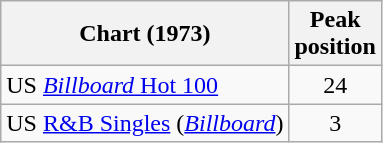<table class="wikitable sortable">
<tr>
<th>Chart (1973)</th>
<th>Peak<br>position</th>
</tr>
<tr>
<td>US <a href='#'><em>Billboard</em> Hot 100</a></td>
<td align="center">24</td>
</tr>
<tr>
<td>US <a href='#'>R&B Singles</a> (<em><a href='#'>Billboard</a></em>)</td>
<td align="center">3</td>
</tr>
</table>
